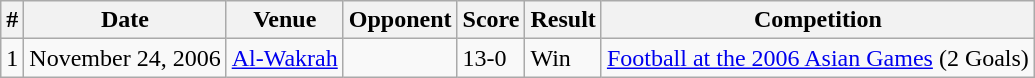<table class="wikitable">
<tr>
<th>#</th>
<th>Date</th>
<th>Venue</th>
<th>Opponent</th>
<th>Score</th>
<th>Result</th>
<th>Competition</th>
</tr>
<tr>
<td>1</td>
<td>November 24, 2006</td>
<td><a href='#'>Al-Wakrah</a></td>
<td></td>
<td>13-0</td>
<td>Win</td>
<td><a href='#'>Football at the 2006 Asian Games</a> (2 Goals)</td>
</tr>
</table>
